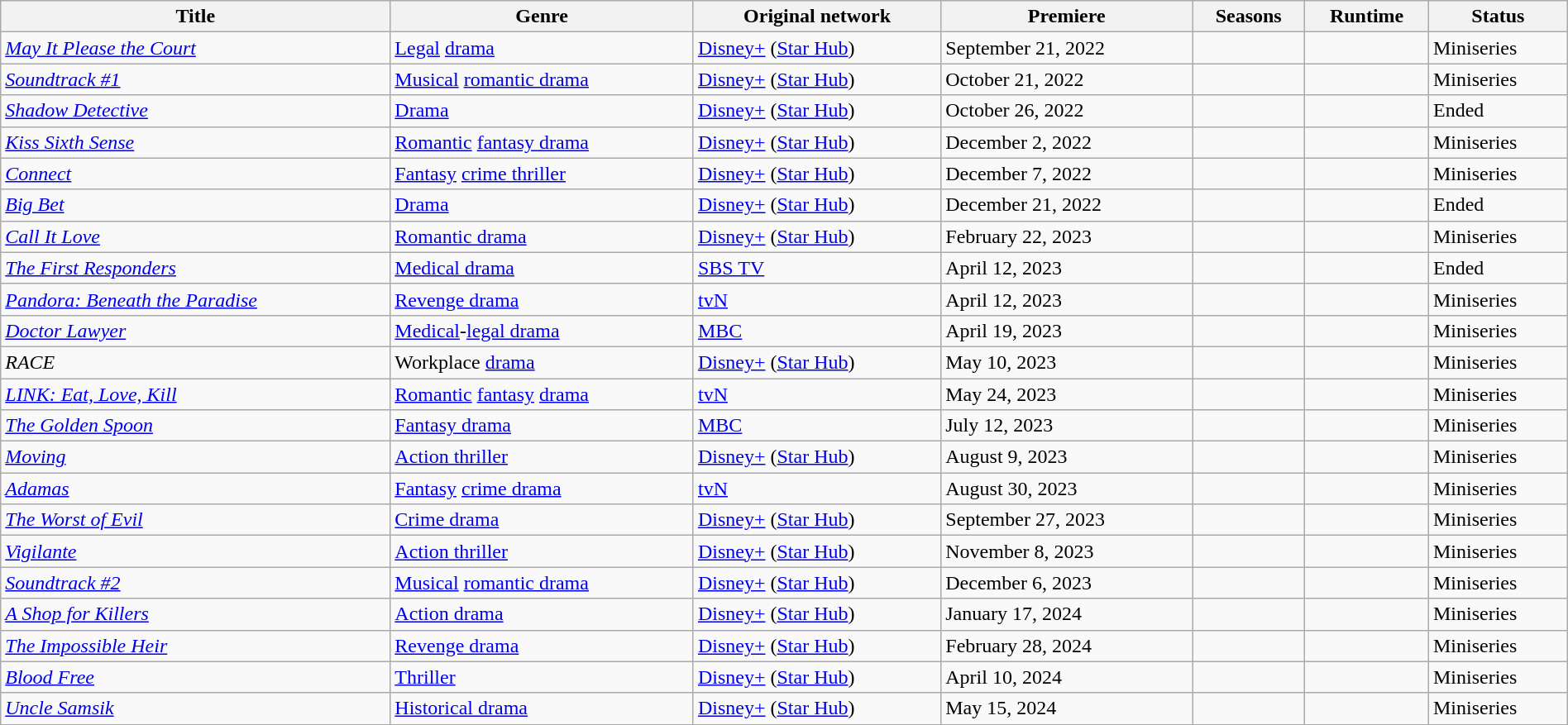<table class="wikitable sortable" style="width:100%;">
<tr>
<th>Title</th>
<th>Genre</th>
<th>Original network</th>
<th>Premiere</th>
<th>Seasons</th>
<th>Runtime</th>
<th>Status</th>
</tr>
<tr>
<td><em><a href='#'>May It Please the Court</a></em></td>
<td><a href='#'>Legal</a> <a href='#'>drama</a></td>
<td><a href='#'>Disney+</a> (<a href='#'>Star Hub</a>)</td>
<td>September 21, 2022</td>
<td></td>
<td></td>
<td>Miniseries</td>
</tr>
<tr>
<td><em><a href='#'>Soundtrack #1</a></em></td>
<td><a href='#'>Musical</a> <a href='#'>romantic drama</a></td>
<td><a href='#'>Disney+</a> (<a href='#'>Star Hub</a>)</td>
<td>October 21, 2022</td>
<td></td>
<td></td>
<td>Miniseries</td>
</tr>
<tr>
<td><em><a href='#'>Shadow Detective</a></em></td>
<td><a href='#'>Drama</a></td>
<td><a href='#'>Disney+</a> (<a href='#'>Star Hub</a>)</td>
<td>October 26, 2022</td>
<td></td>
<td></td>
<td>Ended</td>
</tr>
<tr>
<td><em><a href='#'>Kiss Sixth Sense</a></em></td>
<td><a href='#'>Romantic</a> <a href='#'>fantasy drama</a></td>
<td><a href='#'>Disney+</a> (<a href='#'>Star Hub</a>)</td>
<td>December 2, 2022</td>
<td></td>
<td></td>
<td>Miniseries</td>
</tr>
<tr>
<td><em><a href='#'>Connect</a></em></td>
<td><a href='#'>Fantasy</a> <a href='#'>crime thriller</a></td>
<td><a href='#'>Disney+</a> (<a href='#'>Star Hub</a>)</td>
<td>December 7, 2022</td>
<td></td>
<td></td>
<td>Miniseries</td>
</tr>
<tr>
<td><em><a href='#'>Big Bet</a></em></td>
<td><a href='#'>Drama</a></td>
<td><a href='#'>Disney+</a> (<a href='#'>Star Hub</a>)</td>
<td>December 21, 2022</td>
<td></td>
<td></td>
<td>Ended</td>
</tr>
<tr>
<td><em><a href='#'>Call It Love</a></em></td>
<td><a href='#'>Romantic drama</a></td>
<td><a href='#'>Disney+</a> (<a href='#'>Star Hub</a>)</td>
<td>February 22, 2023</td>
<td></td>
<td></td>
<td>Miniseries</td>
</tr>
<tr>
<td><em><a href='#'>The First Responders</a></em></td>
<td><a href='#'>Medical drama</a></td>
<td><a href='#'>SBS TV</a></td>
<td>April 12, 2023</td>
<td></td>
<td></td>
<td>Ended</td>
</tr>
<tr>
<td><em><a href='#'>Pandora: Beneath the Paradise</a></em></td>
<td><a href='#'>Revenge drama</a></td>
<td><a href='#'>tvN</a></td>
<td>April 12, 2023</td>
<td></td>
<td></td>
<td>Miniseries</td>
</tr>
<tr>
<td><em><a href='#'>Doctor Lawyer</a></em></td>
<td><a href='#'>Medical</a>-<a href='#'>legal drama</a></td>
<td><a href='#'>MBC</a></td>
<td>April 19, 2023</td>
<td></td>
<td></td>
<td>Miniseries</td>
</tr>
<tr>
<td><em>RACE</em></td>
<td>Workplace <a href='#'>drama</a></td>
<td><a href='#'>Disney+</a> (<a href='#'>Star Hub</a>)</td>
<td>May 10, 2023</td>
<td></td>
<td></td>
<td>Miniseries</td>
</tr>
<tr>
<td><em><a href='#'>LINK: Eat, Love, Kill</a></em></td>
<td><a href='#'>Romantic</a> <a href='#'>fantasy</a> <a href='#'>drama</a></td>
<td><a href='#'>tvN</a></td>
<td>May 24, 2023</td>
<td></td>
<td></td>
<td>Miniseries</td>
</tr>
<tr>
<td><em><a href='#'>The Golden Spoon</a></em></td>
<td><a href='#'>Fantasy drama</a></td>
<td><a href='#'>MBC</a></td>
<td>July 12, 2023</td>
<td></td>
<td></td>
<td>Miniseries</td>
</tr>
<tr>
<td><em><a href='#'>Moving</a></em></td>
<td><a href='#'>Action thriller</a></td>
<td><a href='#'>Disney+</a> (<a href='#'>Star Hub</a>)</td>
<td>August 9, 2023</td>
<td></td>
<td></td>
<td>Miniseries</td>
</tr>
<tr>
<td><em><a href='#'>Adamas</a></em></td>
<td><a href='#'>Fantasy</a> <a href='#'>crime drama</a></td>
<td><a href='#'>tvN</a></td>
<td>August 30, 2023</td>
<td></td>
<td></td>
<td>Miniseries</td>
</tr>
<tr>
<td><em><a href='#'>The Worst of Evil</a></em></td>
<td><a href='#'>Crime drama</a></td>
<td><a href='#'>Disney+</a> (<a href='#'>Star Hub</a>)</td>
<td>September 27, 2023</td>
<td></td>
<td></td>
<td>Miniseries</td>
</tr>
<tr>
<td><em><a href='#'>Vigilante</a></em></td>
<td><a href='#'>Action thriller</a></td>
<td><a href='#'>Disney+</a> (<a href='#'>Star Hub</a>)</td>
<td>November 8, 2023</td>
<td></td>
<td></td>
<td>Miniseries</td>
</tr>
<tr>
<td><em><a href='#'>Soundtrack #2</a></em></td>
<td><a href='#'>Musical</a> <a href='#'>romantic drama</a></td>
<td><a href='#'>Disney+</a> (<a href='#'>Star Hub</a>)</td>
<td>December 6, 2023</td>
<td></td>
<td></td>
<td>Miniseries</td>
</tr>
<tr>
<td><em><a href='#'>A Shop for Killers</a></em></td>
<td><a href='#'>Action drama</a></td>
<td><a href='#'>Disney+</a> (<a href='#'>Star Hub</a>)</td>
<td>January 17, 2024</td>
<td></td>
<td></td>
<td>Miniseries</td>
</tr>
<tr>
<td><em><a href='#'>The Impossible Heir</a></em></td>
<td><a href='#'>Revenge drama</a></td>
<td><a href='#'>Disney+</a> (<a href='#'>Star Hub</a>)</td>
<td>February 28, 2024</td>
<td></td>
<td></td>
<td>Miniseries</td>
</tr>
<tr>
<td><em><a href='#'>Blood Free</a></em></td>
<td><a href='#'>Thriller</a></td>
<td><a href='#'>Disney+</a> (<a href='#'>Star Hub</a>)</td>
<td>April 10, 2024</td>
<td></td>
<td></td>
<td>Miniseries</td>
</tr>
<tr>
<td><em><a href='#'>Uncle Samsik</a></em></td>
<td><a href='#'>Historical drama</a></td>
<td><a href='#'>Disney+</a> (<a href='#'>Star Hub</a>)</td>
<td>May 15, 2024</td>
<td></td>
<td></td>
<td>Miniseries</td>
</tr>
<tr>
</tr>
</table>
